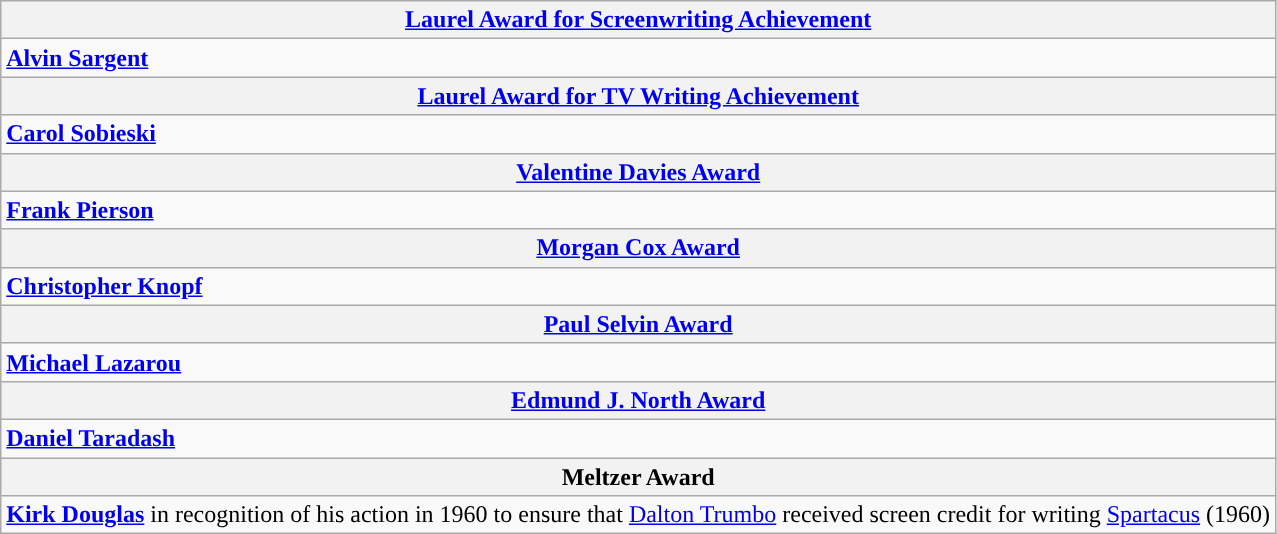<table class="wikitable" style="width=">
<tr>
<th colspan="2" style="background:"><a href='#'>Laurel Award for Screenwriting Achievement</a></th>
</tr>
<tr>
<td colspan="2" style="vertical-align:top;"><strong><a href='#'>Alvin Sargent</a></strong></td>
</tr>
<tr>
<th colspan="2" style="background:"><a href='#'>Laurel Award for TV Writing Achievement</a></th>
</tr>
<tr>
<td colspan="2" style="vertical-align:top;"><strong><a href='#'>Carol Sobieski</a></strong></td>
</tr>
<tr>
<th colspan="2" style="background:"><a href='#'>Valentine Davies Award</a></th>
</tr>
<tr>
<td colspan="2" style="vertical-align:top;"><strong><a href='#'>Frank Pierson</a></strong></td>
</tr>
<tr>
<th colspan="2" style="background:"><a href='#'>Morgan Cox Award</a></th>
</tr>
<tr>
<td colspan="2" style="vertical-align:top;"><strong><a href='#'>Christopher Knopf</a></strong></td>
</tr>
<tr>
<th colspan="2" style="background:"><a href='#'>Paul Selvin Award</a></th>
</tr>
<tr>
<td colspan="2" style="vertical-align:top;"><strong><a href='#'>Michael Lazarou</a></strong></td>
</tr>
<tr>
<th colspan="2" style="background:"><a href='#'>Edmund J. North Award</a></th>
</tr>
<tr>
<td colspan="2" style="vertical-align:top;"><strong><a href='#'>Daniel Taradash</a></strong></td>
</tr>
<tr>
<th colspan="2" style="background:">Meltzer Award</th>
</tr>
<tr>
<td colspan="2" style="vertical-align:top;"><strong><a href='#'>Kirk Douglas</a></strong> in recognition of his action in 1960 to ensure that <a href='#'>Dalton Trumbo</a> received screen credit for writing <a href='#'>Spartacus</a> (1960)</td>
</tr>
</table>
